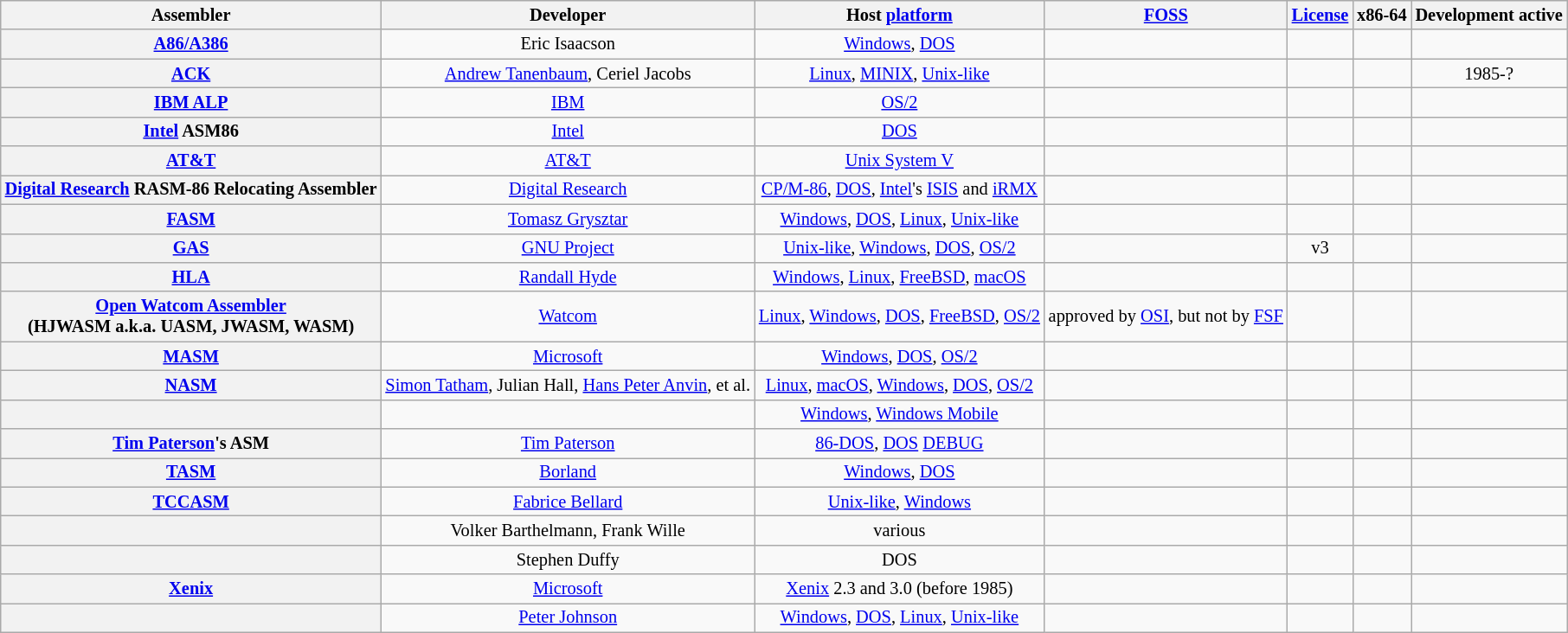<table class="wikitable sortable" style="font-size: 85%; text-align: center">
<tr>
<th>Assembler</th>
<th>Developer</th>
<th>Host <a href='#'>platform</a></th>
<th><a href='#'>FOSS</a></th>
<th><a href='#'>License</a></th>
<th>x86-64</th>
<th>Development active</th>
</tr>
<tr>
<th><a href='#'>A86/A386</a></th>
<td>Eric Isaacson</td>
<td><a href='#'>Windows</a>, <a href='#'>DOS</a></td>
<td></td>
<td></td>
<td></td>
<td></td>
</tr>
<tr>
<th><a href='#'>ACK</a></th>
<td><a href='#'>Andrew Tanenbaum</a>, Ceriel Jacobs</td>
<td><a href='#'>Linux</a>, <a href='#'>MINIX</a>, <a href='#'>Unix-like</a></td>
<td></td>
<td></td>
<td></td>
<td>1985-? </td>
</tr>
<tr>
<th><a href='#'>IBM ALP</a></th>
<td><a href='#'>IBM</a></td>
<td><a href='#'>OS/2</a></td>
<td></td>
<td></td>
<td></td>
<td></td>
</tr>
<tr>
<th><a href='#'>Intel</a> ASM86</th>
<td><a href='#'>Intel</a></td>
<td><a href='#'>DOS</a></td>
<td></td>
<td></td>
<td></td>
<td></td>
</tr>
<tr>
<th><a href='#'>AT&T</a></th>
<td><a href='#'>AT&T</a></td>
<td><a href='#'>Unix System V</a></td>
<td></td>
<td></td>
<td></td>
<td></td>
</tr>
<tr>
<th><a href='#'>Digital Research</a> RASM-86 Relocating Assembler</th>
<td><a href='#'>Digital Research</a></td>
<td><a href='#'>CP/M-86</a>, <a href='#'>DOS</a>, <a href='#'>Intel</a>'s <a href='#'>ISIS</a> and <a href='#'>iRMX</a></td>
<td></td>
<td></td>
<td></td>
<td></td>
</tr>
<tr>
<th><a href='#'>FASM</a></th>
<td><a href='#'>Tomasz Grysztar</a></td>
<td><a href='#'>Windows</a>, <a href='#'>DOS</a>, <a href='#'>Linux</a>, <a href='#'>Unix-like</a></td>
<td></td>
<td></td>
<td></td>
<td></td>
</tr>
<tr>
<th><a href='#'>GAS</a></th>
<td><a href='#'>GNU Project</a></td>
<td><a href='#'>Unix-like</a>, <a href='#'>Windows</a>, <a href='#'>DOS</a>, <a href='#'>OS/2</a></td>
<td></td>
<td>v3</td>
<td></td>
<td></td>
</tr>
<tr>
<th><a href='#'>HLA</a></th>
<td><a href='#'>Randall Hyde</a></td>
<td><a href='#'>Windows</a>, <a href='#'>Linux</a>, <a href='#'>FreeBSD</a>, <a href='#'>macOS</a></td>
<td></td>
<td></td>
<td></td>
<td></td>
</tr>
<tr>
<th><a href='#'>Open Watcom Assembler</a><br>(HJWASM a.k.a. UASM, JWASM, WASM)</th>
<td><a href='#'>Watcom</a></td>
<td><a href='#'>Linux</a>, <a href='#'>Windows</a>, <a href='#'>DOS</a>, <a href='#'>FreeBSD</a>, <a href='#'>OS/2</a></td>
<td>approved by <a href='#'>OSI</a>, but not by <a href='#'>FSF</a></td>
<td></td>
<td></td>
<td></td>
</tr>
<tr>
<th><a href='#'>MASM</a></th>
<td><a href='#'>Microsoft</a></td>
<td><a href='#'>Windows</a>, <a href='#'>DOS</a>, <a href='#'>OS/2</a></td>
<td></td>
<td></td>
<td></td>
<td></td>
</tr>
<tr>
<th><a href='#'>NASM</a></th>
<td><a href='#'>Simon Tatham</a>, Julian Hall, <a href='#'>Hans Peter Anvin</a>, et al.</td>
<td><a href='#'>Linux</a>, <a href='#'>macOS</a>, <a href='#'>Windows</a>, <a href='#'>DOS</a>, <a href='#'>OS/2</a></td>
<td></td>
<td></td>
<td></td>
<td></td>
</tr>
<tr>
<th></th>
<td></td>
<td><a href='#'>Windows</a>, <a href='#'>Windows Mobile</a></td>
<td></td>
<td></td>
<td></td>
<td></td>
</tr>
<tr>
<th><a href='#'>Tim Paterson</a>'s ASM</th>
<td><a href='#'>Tim Paterson</a></td>
<td><a href='#'>86-DOS</a>, <a href='#'>DOS</a> <a href='#'>DEBUG</a></td>
<td></td>
<td></td>
<td></td>
<td></td>
</tr>
<tr>
<th><a href='#'>TASM</a></th>
<td><a href='#'>Borland</a></td>
<td><a href='#'>Windows</a>, <a href='#'>DOS</a></td>
<td></td>
<td></td>
<td></td>
<td></td>
</tr>
<tr>
<th><a href='#'>TCCASM</a></th>
<td><a href='#'>Fabrice Bellard</a></td>
<td><a href='#'>Unix-like</a>, <a href='#'>Windows</a></td>
<td></td>
<td></td>
<td></td>
<td></td>
</tr>
<tr>
<th></th>
<td>Volker Barthelmann, Frank Wille</td>
<td>various</td>
<td></td>
<td></td>
<td></td>
<td></td>
</tr>
<tr>
<th></th>
<td>Stephen Duffy</td>
<td>DOS</td>
<td></td>
<td></td>
<td></td>
<td></td>
</tr>
<tr>
<th><a href='#'>Xenix</a></th>
<td><a href='#'>Microsoft</a></td>
<td><a href='#'>Xenix</a> 2.3 and 3.0 (before 1985)</td>
<td></td>
<td></td>
<td></td>
<td></td>
</tr>
<tr>
<th></th>
<td><a href='#'>Peter Johnson</a></td>
<td><a href='#'>Windows</a>, <a href='#'>DOS</a>, <a href='#'>Linux</a>, <a href='#'>Unix-like</a></td>
<td></td>
<td></td>
<td></td>
<td></td>
</tr>
</table>
